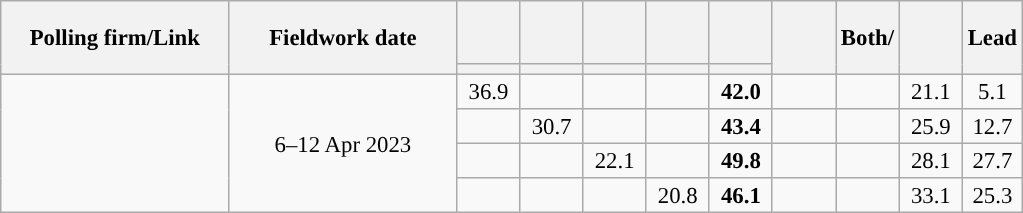<table class="wikitable sortable mw-datatable" style="text-align:center;font-size:95%;line-height:16px;">
<tr style="height:42px;">
<th style="width:145px;" rowspan="2">Polling firm/Link</th>
<th style="width:145px;" rowspan="2">Fieldwork date</th>
<th style="width:35px;"></th>
<th style="width:35px;"></th>
<th style="width:35px;"></th>
<th style="width:35px;"></th>
<th style="width:35px;"></th>
<th class="unsortable" style="width:35px;" rowspan="2"></th>
<th class="unsortable" style="width:35px;" rowspan="2">Both/<br></th>
<th class="unsortable" style="width:35px;" rowspan="2"></th>
<th class="unsortable" style="width:30px;" rowspan="2">Lead</th>
</tr>
<tr>
<th style="color:inherit;background:"></th>
<th style="color:inherit;background:"></th>
<th style="color:inherit;background:"></th>
<th style="color:inherit;background:"></th>
<th style="color:inherit;background:"></th>
</tr>
<tr>
<td rowspan="4"></td>
<td rowspan="4">6–12 Apr 2023</td>
<td>36.9</td>
<td></td>
<td></td>
<td></td>
<td><strong>42.0</strong></td>
<td></td>
<td></td>
<td>21.1</td>
<td style="background:">5.1</td>
</tr>
<tr>
<td></td>
<td>30.7</td>
<td></td>
<td></td>
<td><strong>43.4</strong></td>
<td></td>
<td></td>
<td>25.9</td>
<td style="background:">12.7</td>
</tr>
<tr>
<td></td>
<td></td>
<td>22.1</td>
<td></td>
<td><strong>49.8</strong></td>
<td></td>
<td></td>
<td>28.1</td>
<td style="background:">27.7</td>
</tr>
<tr>
<td></td>
<td></td>
<td></td>
<td>20.8</td>
<td><strong>46.1</strong></td>
<td></td>
<td></td>
<td>33.1</td>
<td style="background:">25.3</td>
</tr>
</table>
